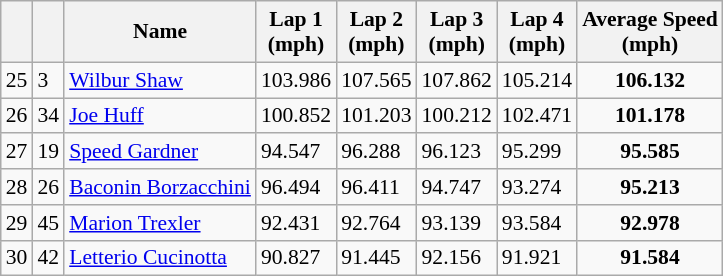<table class="wikitable" style="font-size: 90%;">
<tr align="center">
<th></th>
<th></th>
<th>Name</th>
<th>Lap 1<br>(mph)</th>
<th>Lap 2<br>(mph)</th>
<th>Lap 3<br>(mph)</th>
<th>Lap 4<br>(mph)</th>
<th>Average Speed<br>(mph)</th>
</tr>
<tr>
<td>25</td>
<td>3</td>
<td> <a href='#'>Wilbur Shaw</a></td>
<td>103.986</td>
<td>107.565</td>
<td>107.862</td>
<td>105.214</td>
<td align=center><strong>106.132</strong></td>
</tr>
<tr>
<td>26</td>
<td>34</td>
<td> <a href='#'>Joe Huff</a> <strong></strong></td>
<td>100.852</td>
<td>101.203</td>
<td>100.212</td>
<td>102.471</td>
<td align=center><strong>101.178</strong></td>
</tr>
<tr>
<td>27</td>
<td>19</td>
<td> <a href='#'>Speed Gardner</a></td>
<td>94.547</td>
<td>96.288</td>
<td>96.123</td>
<td>95.299</td>
<td align=center><strong>95.585</strong></td>
</tr>
<tr>
<td>28</td>
<td>26</td>
<td> <a href='#'>Baconin Borzacchini</a> <strong></strong></td>
<td>96.494</td>
<td>96.411</td>
<td>94.747</td>
<td>93.274</td>
<td align=center><strong>95.213</strong></td>
</tr>
<tr>
<td>29</td>
<td>45</td>
<td> <a href='#'>Marion Trexler</a> <strong></strong></td>
<td>92.431</td>
<td>92.764</td>
<td>93.139</td>
<td>93.584</td>
<td align=center><strong>92.978</strong></td>
</tr>
<tr>
<td>30</td>
<td>42</td>
<td> <a href='#'>Letterio Cucinotta</a> <strong></strong></td>
<td>90.827</td>
<td>91.445</td>
<td>92.156</td>
<td>91.921</td>
<td align=center><strong>91.584</strong></td>
</tr>
</table>
